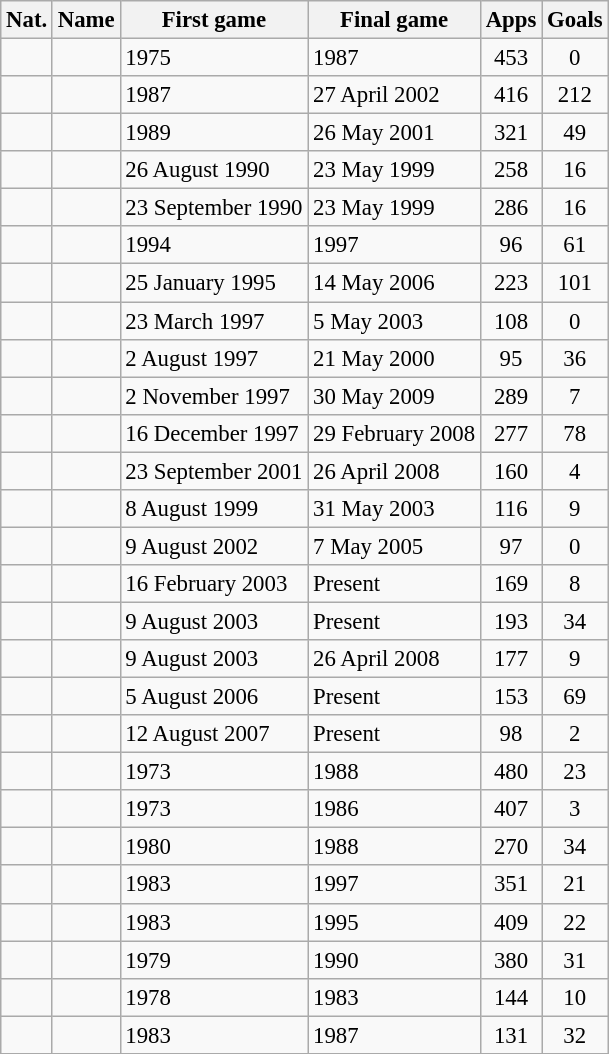<table class="wikitable sortable" style="text-align: left; font-size:95%">
<tr>
<th>Nat.</th>
<th>Name</th>
<th>First game</th>
<th>Final game</th>
<th>Apps</th>
<th>Goals</th>
</tr>
<tr>
<td></td>
<td></td>
<td>1975</td>
<td>1987</td>
<td align=center>453</td>
<td align=center>0</td>
</tr>
<tr>
<td></td>
<td></td>
<td>1987</td>
<td>27 April 2002</td>
<td align=center>416</td>
<td align=center>212</td>
</tr>
<tr>
<td></td>
<td></td>
<td>1989</td>
<td>26 May 2001</td>
<td align=center>321</td>
<td align=center>49</td>
</tr>
<tr>
<td></td>
<td></td>
<td>26 August 1990</td>
<td>23 May 1999</td>
<td align=center>258</td>
<td align=center>16</td>
</tr>
<tr>
<td></td>
<td></td>
<td>23 September 1990</td>
<td>23 May 1999</td>
<td align=center>286</td>
<td align=center>16</td>
</tr>
<tr>
<td></td>
<td></td>
<td>1994</td>
<td>1997</td>
<td align=center>96</td>
<td align=center>61</td>
</tr>
<tr>
<td></td>
<td></td>
<td>25 January 1995</td>
<td>14 May 2006</td>
<td align=center>223</td>
<td align=center>101</td>
</tr>
<tr>
<td></td>
<td></td>
<td>23 March 1997</td>
<td>5 May 2003</td>
<td align=center>108</td>
<td align=center>0</td>
</tr>
<tr>
<td></td>
<td></td>
<td>2 August 1997</td>
<td>21 May 2000</td>
<td align=center>95</td>
<td align=center>36</td>
</tr>
<tr>
<td></td>
<td></td>
<td>2 November 1997</td>
<td>30 May 2009</td>
<td align=center>289</td>
<td align=center>7</td>
</tr>
<tr>
<td></td>
<td></td>
<td>16 December 1997</td>
<td>29 February 2008</td>
<td align=center>277</td>
<td align=center>78</td>
</tr>
<tr>
<td></td>
<td></td>
<td>23 September 2001</td>
<td>26 April 2008</td>
<td align=center>160</td>
<td align=center>4</td>
</tr>
<tr>
<td></td>
<td></td>
<td>8 August 1999</td>
<td>31 May 2003</td>
<td align=center>116</td>
<td align=center>9</td>
</tr>
<tr>
<td></td>
<td></td>
<td>9 August 2002</td>
<td>7 May 2005</td>
<td align=center>97</td>
<td align=center>0</td>
</tr>
<tr>
<td></td>
<td></td>
<td>16 February 2003</td>
<td>Present</td>
<td align=center>169</td>
<td align=center>8</td>
</tr>
<tr>
<td></td>
<td></td>
<td>9 August 2003</td>
<td>Present</td>
<td align=center>193</td>
<td align=center>34</td>
</tr>
<tr>
<td></td>
<td></td>
<td>9 August 2003</td>
<td>26 April 2008</td>
<td align=center>177</td>
<td align=center>9</td>
</tr>
<tr>
<td></td>
<td></td>
<td>5 August 2006</td>
<td>Present</td>
<td align=center>153</td>
<td align=center>69</td>
</tr>
<tr>
<td></td>
<td></td>
<td>12 August 2007</td>
<td>Present</td>
<td align=center>98</td>
<td align=center>2</td>
</tr>
<tr>
<td></td>
<td></td>
<td>1973</td>
<td>1988</td>
<td align=center>480</td>
<td align=center>23 </td>
</tr>
<tr>
<td></td>
<td></td>
<td>1973</td>
<td>1986</td>
<td align=center>407</td>
<td align=center>3 </td>
</tr>
<tr>
<td></td>
<td></td>
<td>1980</td>
<td>1988</td>
<td align=center>270</td>
<td align=center>34 </td>
</tr>
<tr>
<td></td>
<td></td>
<td>1983</td>
<td>1997</td>
<td align=center>351</td>
<td align=center>21 </td>
</tr>
<tr>
<td></td>
<td></td>
<td>1983</td>
<td>1995</td>
<td align=center>409</td>
<td align=center>22 </td>
</tr>
<tr>
<td></td>
<td></td>
<td>1979</td>
<td>1990</td>
<td align=center>380</td>
<td align=center>31 </td>
</tr>
<tr>
<td></td>
<td></td>
<td>1978</td>
<td>1983</td>
<td align=center>144</td>
<td align=center>10 </td>
</tr>
<tr>
<td></td>
<td></td>
<td>1983</td>
<td>1987</td>
<td align=center>131</td>
<td align=center>32 </td>
</tr>
<tr>
</tr>
</table>
